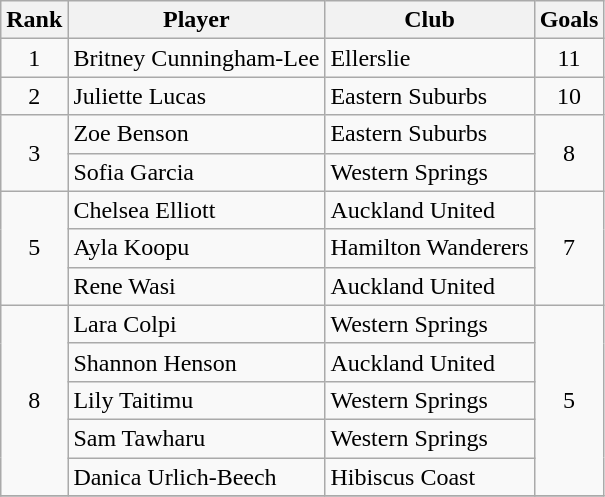<table class="wikitable" style="text-align:center">
<tr>
<th>Rank</th>
<th>Player</th>
<th>Club</th>
<th>Goals</th>
</tr>
<tr>
<td>1</td>
<td align=left>Britney Cunningham-Lee</td>
<td align=left>Ellerslie</td>
<td>11</td>
</tr>
<tr>
<td>2</td>
<td align=left>Juliette Lucas</td>
<td align=left>Eastern Suburbs</td>
<td>10</td>
</tr>
<tr>
<td rowspan="2">3</td>
<td align=left>Zoe Benson</td>
<td align=left>Eastern Suburbs</td>
<td rowspan="2">8</td>
</tr>
<tr>
<td align=left>Sofia Garcia</td>
<td align=left>Western Springs</td>
</tr>
<tr>
<td rowspan="3">5</td>
<td align=left>Chelsea Elliott</td>
<td align=left>Auckland United</td>
<td rowspan="3">7</td>
</tr>
<tr>
<td align=left>Ayla Koopu</td>
<td align=left>Hamilton Wanderers</td>
</tr>
<tr>
<td align=left>Rene Wasi</td>
<td align=left>Auckland United</td>
</tr>
<tr>
<td rowspan="5">8</td>
<td align=left>Lara Colpi</td>
<td align=left>Western Springs</td>
<td rowspan="5">5</td>
</tr>
<tr>
<td align=left>Shannon Henson</td>
<td align=left>Auckland United</td>
</tr>
<tr>
<td align=left>Lily Taitimu</td>
<td align=left>Western Springs</td>
</tr>
<tr>
<td align=left>Sam Tawharu</td>
<td align=left>Western Springs</td>
</tr>
<tr>
<td align=left>Danica Urlich-Beech</td>
<td align=left>Hibiscus Coast</td>
</tr>
<tr>
</tr>
</table>
